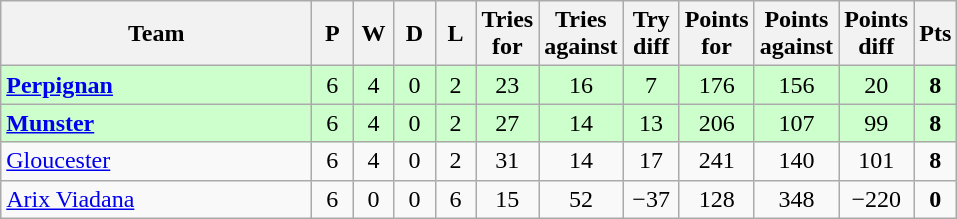<table class="wikitable" style="text-align: center;">
<tr>
<th width="200">Team</th>
<th width="20">P</th>
<th width="20">W</th>
<th width="20">D</th>
<th width="20">L</th>
<th width="20">Tries for</th>
<th width="20">Tries against</th>
<th width="30">Try diff</th>
<th width="20">Points for</th>
<th width="20">Points against</th>
<th width="25">Points diff</th>
<th width="20">Pts</th>
</tr>
<tr bgcolor="#ccffcc">
<td align=left> <strong><a href='#'>Perpignan</a></strong></td>
<td>6</td>
<td>4</td>
<td>0</td>
<td>2</td>
<td>23</td>
<td>16</td>
<td>7</td>
<td>176</td>
<td>156</td>
<td>20</td>
<td><strong>8</strong></td>
</tr>
<tr bgcolor="#ccffcc">
<td align=left> <strong><a href='#'>Munster</a></strong></td>
<td>6</td>
<td>4</td>
<td>0</td>
<td>2</td>
<td>27</td>
<td>14</td>
<td>13</td>
<td>206</td>
<td>107</td>
<td>99</td>
<td><strong>8</strong></td>
</tr>
<tr>
<td align=left> <a href='#'>Gloucester</a></td>
<td>6</td>
<td>4</td>
<td>0</td>
<td>2</td>
<td>31</td>
<td>14</td>
<td>17</td>
<td>241</td>
<td>140</td>
<td>101</td>
<td><strong>8</strong></td>
</tr>
<tr>
<td align=left> <a href='#'>Arix Viadana</a></td>
<td>6</td>
<td>0</td>
<td>0</td>
<td>6</td>
<td>15</td>
<td>52</td>
<td>−37</td>
<td>128</td>
<td>348</td>
<td>−220</td>
<td><strong>0</strong></td>
</tr>
</table>
